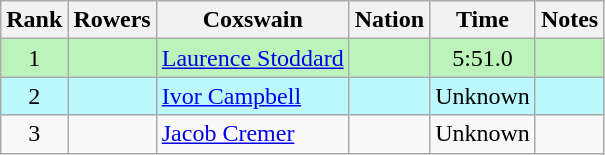<table class="wikitable sortable" style="text-align:center">
<tr>
<th>Rank</th>
<th>Rowers</th>
<th>Coxswain</th>
<th>Nation</th>
<th>Time</th>
<th>Notes</th>
</tr>
<tr bgcolor=bbf3bb>
<td>1</td>
<td align=left></td>
<td align=left><a href='#'>Laurence Stoddard</a></td>
<td align=left></td>
<td>5:51.0</td>
<td></td>
</tr>
<tr bgcolor=bbf9ff>
<td>2</td>
<td align=left></td>
<td align=left><a href='#'>Ivor Campbell</a></td>
<td align=left></td>
<td data-sort-value=7:00>Unknown</td>
<td></td>
</tr>
<tr>
<td>3</td>
<td align=left></td>
<td align=left><a href='#'>Jacob Cremer</a></td>
<td align=left></td>
<td data-sort-value=8:00>Unknown</td>
<td></td>
</tr>
</table>
